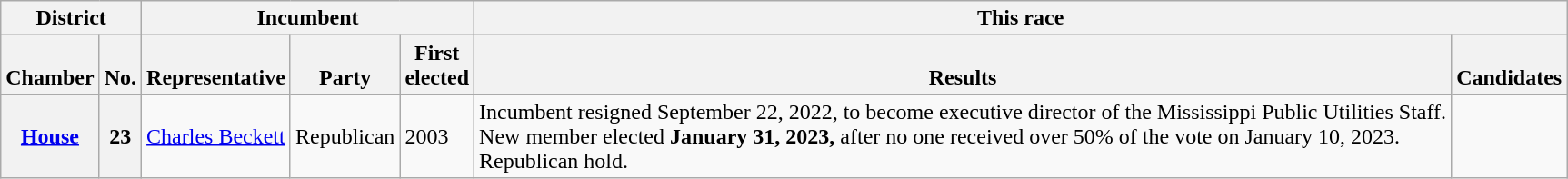<table class="wikitable sortable">
<tr valign=bottom>
<th colspan="2">District</th>
<th colspan="3">Incumbent</th>
<th colspan="4">This race</th>
</tr>
<tr valign=bottom>
<th>Chamber</th>
<th>No.</th>
<th>Representative</th>
<th>Party</th>
<th>First<br> elected</th>
<th>Results</th>
<th>Candidates</th>
</tr>
<tr>
<th><a href='#'>House</a></th>
<th>23</th>
<td><a href='#'>Charles Beckett</a></td>
<td>Republican</td>
<td>2003</td>
<td>Incumbent resigned September 22, 2022, to become executive director of the Mississippi Public Utilities Staff.<br>New member elected <strong>January 31, 2023,</strong> after no one received over 50% of the vote on January 10, 2023.<br>Republican hold.</td>
<td nowrap></td>
</tr>
</table>
